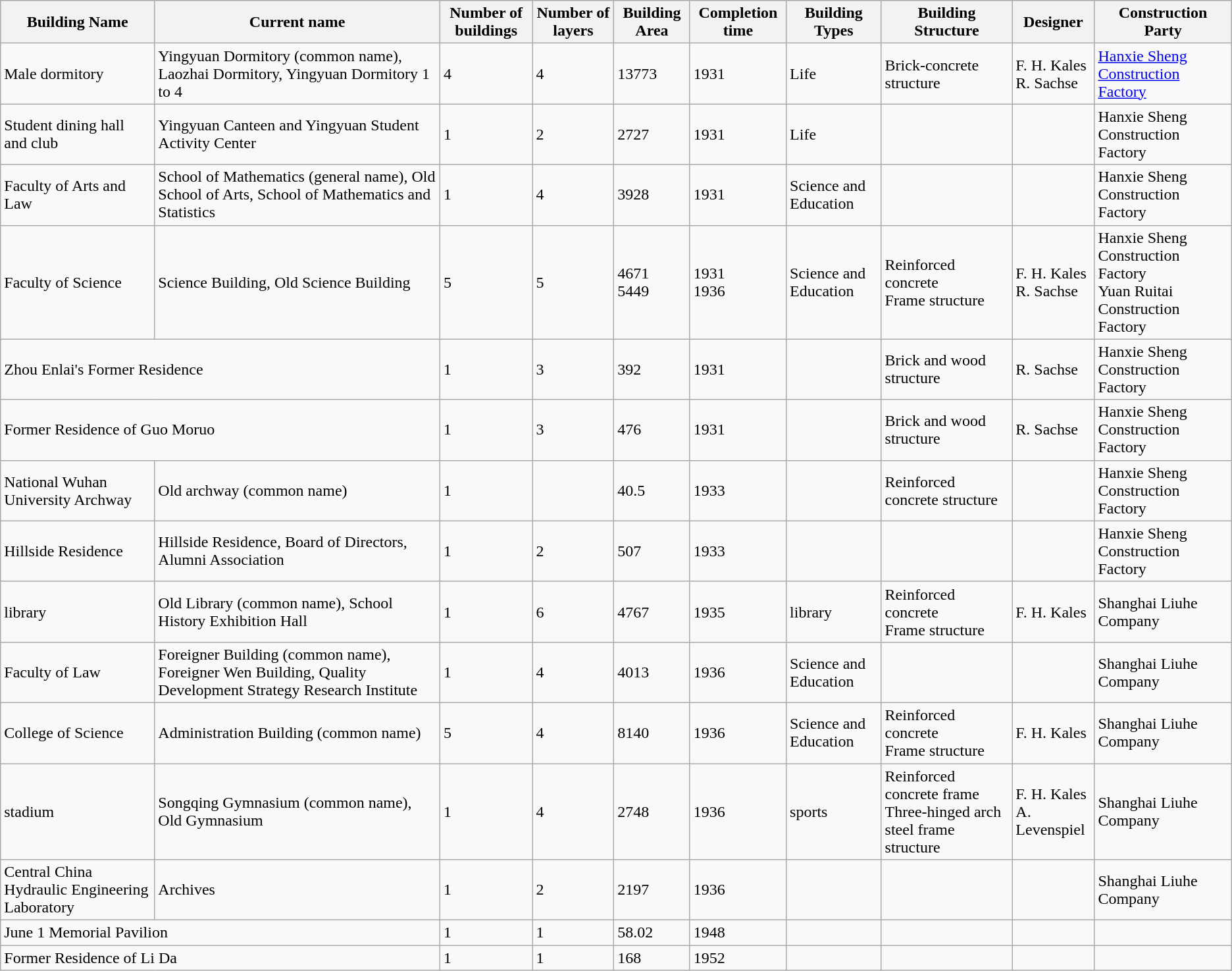<table class="wikitable">
<tr>
<th>Building Name</th>
<th>Current name</th>
<th>Number of buildings</th>
<th>Number of layers</th>
<th>Building Area</th>
<th>Completion time</th>
<th>Building Types</th>
<th>Building Structure</th>
<th>Designer</th>
<th>Construction Party</th>
</tr>
<tr>
<td>Male dormitory</td>
<td>Yingyuan Dormitory (common name), Laozhai Dormitory, Yingyuan Dormitory 1 to 4</td>
<td>4</td>
<td>4</td>
<td>13773</td>
<td>1931</td>
<td>Life</td>
<td>Brick-concrete structure</td>
<td>F. H. Kales<br>R. Sachse</td>
<td><a href='#'>Hanxie Sheng Construction Factory</a></td>
</tr>
<tr>
<td>Student dining hall and club</td>
<td>Yingyuan Canteen and Yingyuan Student Activity Center</td>
<td>1</td>
<td>2</td>
<td>2727</td>
<td>1931</td>
<td>Life</td>
<td></td>
<td></td>
<td>Hanxie Sheng Construction Factory</td>
</tr>
<tr>
<td>Faculty of Arts and Law</td>
<td>School of Mathematics (general name), Old School of Arts, School of Mathematics and Statistics</td>
<td>1</td>
<td>4</td>
<td>3928</td>
<td>1931</td>
<td>Science and Education</td>
<td></td>
<td></td>
<td>Hanxie Sheng Construction Factory</td>
</tr>
<tr>
<td>Faculty of Science</td>
<td>Science Building, Old Science Building</td>
<td>5</td>
<td>5</td>
<td>4671<br>5449</td>
<td>1931<br>1936</td>
<td>Science and Education</td>
<td>Reinforced concrete<br>Frame structure</td>
<td>F. H. Kales<br>R. Sachse</td>
<td>Hanxie Sheng Construction Factory<br>Yuan Ruitai Construction Factory</td>
</tr>
<tr>
<td colspan="2">Zhou Enlai's Former Residence</td>
<td>1</td>
<td>3</td>
<td>392</td>
<td>1931</td>
<td></td>
<td>Brick and wood structure</td>
<td>R. Sachse</td>
<td>Hanxie Sheng Construction Factory</td>
</tr>
<tr>
<td colspan="2">Former Residence of Guo Moruo</td>
<td>1</td>
<td>3</td>
<td>476</td>
<td>1931</td>
<td></td>
<td>Brick and wood structure</td>
<td>R. Sachse</td>
<td>Hanxie Sheng Construction Factory</td>
</tr>
<tr>
<td>National Wuhan University Archway</td>
<td>Old archway (common name)</td>
<td>1</td>
<td></td>
<td>40.5</td>
<td>1933</td>
<td></td>
<td>Reinforced concrete structure</td>
<td></td>
<td>Hanxie Sheng Construction Factory</td>
</tr>
<tr>
<td>Hillside Residence</td>
<td>Hillside Residence, Board of Directors, Alumni Association</td>
<td>1</td>
<td>2</td>
<td>507</td>
<td>1933</td>
<td></td>
<td></td>
<td></td>
<td>Hanxie Sheng Construction Factory</td>
</tr>
<tr>
<td>library</td>
<td>Old Library (common name), School History Exhibition Hall</td>
<td>1</td>
<td>6</td>
<td>4767</td>
<td>1935</td>
<td>library</td>
<td>Reinforced concrete<br>Frame structure</td>
<td>F. H. Kales</td>
<td>Shanghai Liuhe Company</td>
</tr>
<tr>
<td>Faculty of Law</td>
<td>Foreigner Building (common name), Foreigner Wen Building, Quality Development Strategy Research Institute</td>
<td>1</td>
<td>4</td>
<td>4013</td>
<td>1936</td>
<td>Science and Education</td>
<td></td>
<td></td>
<td>Shanghai Liuhe Company</td>
</tr>
<tr>
<td>College of Science</td>
<td>Administration Building (common name)</td>
<td>5</td>
<td>4</td>
<td>8140</td>
<td>1936</td>
<td>Science and Education</td>
<td>Reinforced concrete<br>Frame structure</td>
<td>F. H. Kales</td>
<td>Shanghai Liuhe Company</td>
</tr>
<tr>
<td>stadium</td>
<td>Songqing Gymnasium (common name), Old Gymnasium</td>
<td>1</td>
<td>4</td>
<td>2748</td>
<td>1936</td>
<td>sports</td>
<td>Reinforced concrete frame<br>Three-hinged arch steel frame structure</td>
<td>F. H. Kales<br>A. Levenspiel</td>
<td>Shanghai Liuhe Company</td>
</tr>
<tr>
<td>Central China Hydraulic Engineering Laboratory</td>
<td>Archives</td>
<td>1</td>
<td>2</td>
<td>2197</td>
<td>1936</td>
<td></td>
<td></td>
<td></td>
<td>Shanghai Liuhe Company</td>
</tr>
<tr>
<td colspan="2">June 1 Memorial Pavilion</td>
<td>1</td>
<td>1</td>
<td>58.02</td>
<td>1948</td>
<td></td>
<td></td>
<td></td>
<td></td>
</tr>
<tr>
<td colspan="2">Former Residence of Li Da</td>
<td>1</td>
<td>1</td>
<td>168</td>
<td>1952</td>
<td></td>
<td></td>
<td></td>
<td></td>
</tr>
</table>
